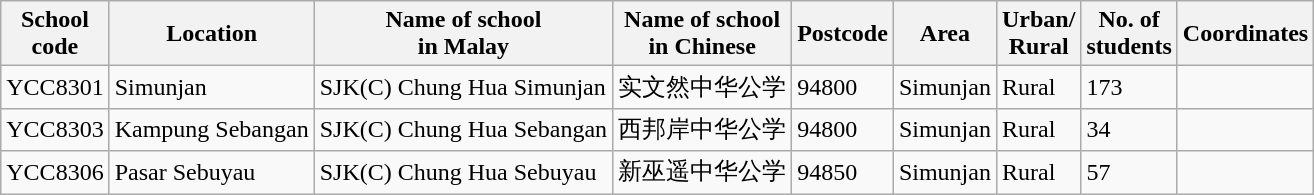<table class="wikitable sortable">
<tr>
<th>School<br>code</th>
<th>Location</th>
<th>Name of school<br>in Malay</th>
<th>Name of school<br>in Chinese</th>
<th>Postcode</th>
<th>Area</th>
<th>Urban/<br>Rural</th>
<th>No. of<br>students</th>
<th>Coordinates</th>
</tr>
<tr>
<td>YCC8301</td>
<td>Simunjan</td>
<td>SJK(C) Chung Hua Simunjan</td>
<td>实文然中华公学</td>
<td>94800</td>
<td>Simunjan</td>
<td>Rural</td>
<td>173</td>
<td></td>
</tr>
<tr>
<td>YCC8303</td>
<td>Kampung Sebangan</td>
<td>SJK(C) Chung Hua Sebangan</td>
<td>西邦岸中华公学</td>
<td>94800</td>
<td>Simunjan</td>
<td>Rural</td>
<td>34</td>
<td></td>
</tr>
<tr>
<td>YCC8306</td>
<td>Pasar Sebuyau</td>
<td>SJK(C) Chung Hua Sebuyau</td>
<td>新巫遥中华公学</td>
<td>94850</td>
<td>Simunjan</td>
<td>Rural</td>
<td>57</td>
<td></td>
</tr>
</table>
